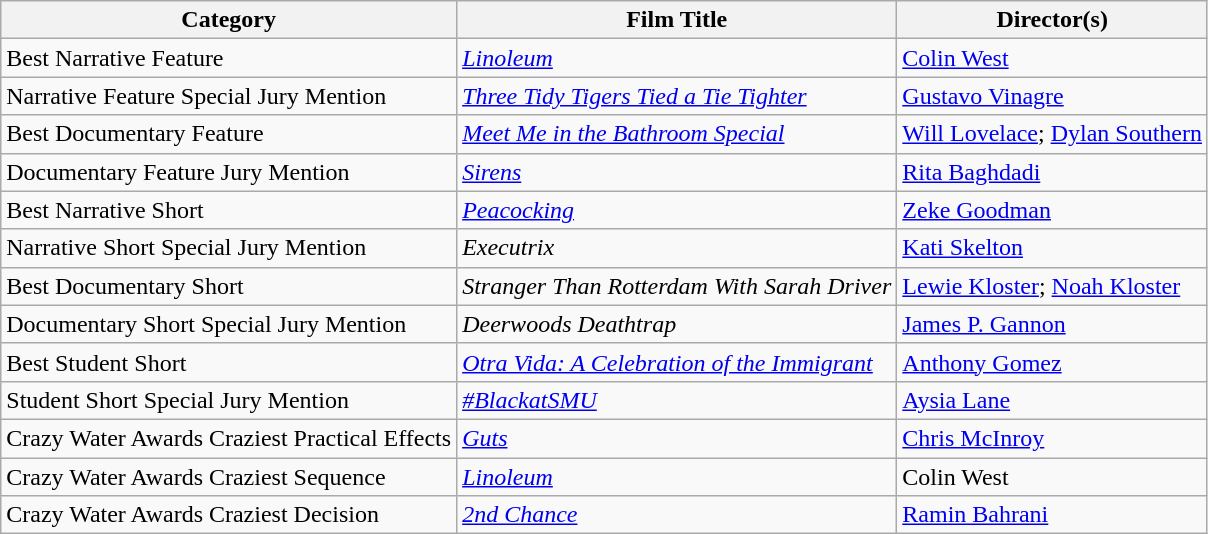<table class="wikitable">
<tr>
<th>Category</th>
<th>Film Title</th>
<th>Director(s)</th>
</tr>
<tr>
<td>Best Narrative Feature</td>
<td><em><a href='#'>Linoleum</a></em></td>
<td><a href='#'>Colin West</a></td>
</tr>
<tr>
<td>Narrative Feature Special Jury Mention</td>
<td><em><a href='#'>Three Tidy Tigers Tied a Tie Tighter</a></em></td>
<td><a href='#'>Gustavo Vinagre</a></td>
</tr>
<tr>
<td>Best Documentary Feature</td>
<td><em><a href='#'>Meet Me in the Bathroom Special</a></em></td>
<td><a href='#'>Will Lovelace</a>; <a href='#'>Dylan Southern</a></td>
</tr>
<tr>
<td>Documentary Feature Jury Mention</td>
<td><em><a href='#'>Sirens</a></em></td>
<td><a href='#'>Rita Baghdadi</a></td>
</tr>
<tr>
<td>Best Narrative Short</td>
<td><em><a href='#'>Peacocking</a></em></td>
<td><a href='#'>Zeke Goodman</a></td>
</tr>
<tr>
<td>Narrative Short Special Jury Mention</td>
<td><em>Executrix</em></td>
<td><a href='#'>Kati Skelton</a></td>
</tr>
<tr>
<td>Best Documentary Short</td>
<td><em>Stranger Than Rotterdam With Sarah Driver</em></td>
<td><a href='#'>Lewie Kloster</a>; <a href='#'>Noah Kloster</a></td>
</tr>
<tr>
<td>Documentary Short Special Jury Mention</td>
<td><em>Deerwoods Deathtrap</em></td>
<td><a href='#'>James P. Gannon</a></td>
</tr>
<tr>
<td>Best Student Short</td>
<td><em><a href='#'>Otra Vida: A Celebration of the Immigrant</a></em></td>
<td><a href='#'>Anthony Gomez</a></td>
</tr>
<tr>
<td>Student Short Special Jury Mention</td>
<td><em><a href='#'>#BlackatSMU</a></em></td>
<td><a href='#'>Aysia Lane</a></td>
</tr>
<tr>
<td>Crazy Water Awards Craziest Practical Effects</td>
<td><em><a href='#'>Guts</a></em></td>
<td><a href='#'>Chris McInroy</a></td>
</tr>
<tr>
<td>Crazy Water Awards Craziest Sequence</td>
<td><em><a href='#'>Linoleum</a></em></td>
<td>Colin West</td>
</tr>
<tr>
<td>Crazy Water Awards Craziest Decision</td>
<td><em><a href='#'>2nd Chance</a></em></td>
<td><a href='#'>Ramin Bahrani</a></td>
</tr>
</table>
